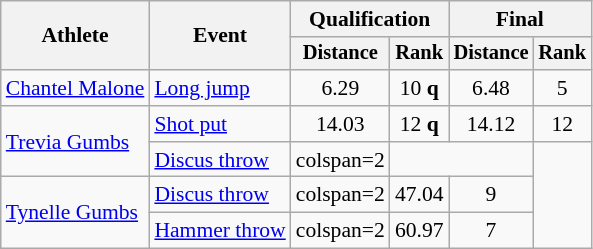<table class=wikitable style="font-size:90%">
<tr>
<th rowspan=2>Athlete</th>
<th rowspan=2>Event</th>
<th colspan=2>Qualification</th>
<th colspan=2>Final</th>
</tr>
<tr style="font-size:95%">
<th>Distance</th>
<th>Rank</th>
<th>Distance</th>
<th>Rank</th>
</tr>
<tr align=center>
<td align=left><a href='#'>Chantel Malone</a></td>
<td align=left><a href='#'>Long jump</a></td>
<td>6.29</td>
<td>10 <strong>q</strong></td>
<td>6.48</td>
<td>5</td>
</tr>
<tr align=center>
<td align=left rowspan=2><a href='#'>Trevia Gumbs</a></td>
<td align=left><a href='#'>Shot put</a></td>
<td>14.03</td>
<td>12 <strong>q</strong></td>
<td>14.12</td>
<td>12</td>
</tr>
<tr align=center>
<td align=left><a href='#'>Discus throw</a></td>
<td>colspan=2 </td>
<td colspan=2></td>
</tr>
<tr align=center>
<td align=left rowspan=2><a href='#'>Tynelle Gumbs</a></td>
<td align=left><a href='#'>Discus throw</a></td>
<td>colspan=2 </td>
<td>47.04</td>
<td>9</td>
</tr>
<tr align=center>
<td align=left><a href='#'>Hammer throw</a></td>
<td>colspan=2 </td>
<td>60.97</td>
<td>7</td>
</tr>
</table>
